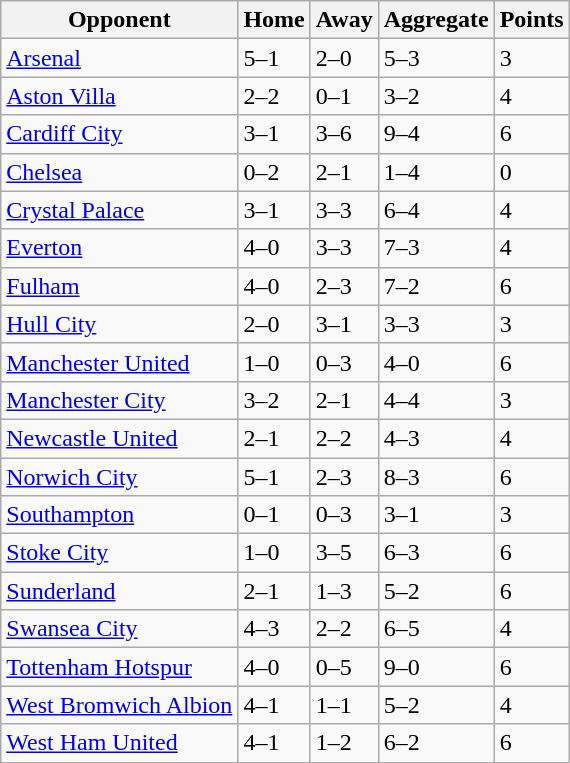<table class="wikitable sortable" style="text-align:left">
<tr>
<th>Opponent</th>
<th>Home</th>
<th>Away</th>
<th>Aggregate</th>
<th>Points</th>
</tr>
<tr>
<td><a href='#'>Arsenal</a></td>
<td>5–1</td>
<td>2–0</td>
<td>5–3</td>
<td>3</td>
</tr>
<tr>
<td><a href='#'>Aston Villa</a></td>
<td>2–2</td>
<td>0–1</td>
<td>3–2</td>
<td>4</td>
</tr>
<tr>
<td><a href='#'>Cardiff City</a></td>
<td>3–1</td>
<td>3–6</td>
<td>9–4</td>
<td>6</td>
</tr>
<tr>
<td><a href='#'>Chelsea</a></td>
<td>0–2</td>
<td>2–1</td>
<td>1–4</td>
<td>0</td>
</tr>
<tr>
<td><a href='#'>Crystal Palace</a></td>
<td>3–1</td>
<td>3–3</td>
<td>6–4</td>
<td>4</td>
</tr>
<tr>
<td><a href='#'>Everton</a></td>
<td>4–0</td>
<td>3–3</td>
<td>7–3</td>
<td>4</td>
</tr>
<tr>
<td><a href='#'>Fulham</a></td>
<td>4–0</td>
<td>2–3</td>
<td>7–2</td>
<td>6</td>
</tr>
<tr>
<td><a href='#'>Hull City</a></td>
<td>2–0</td>
<td>3–1</td>
<td>3–3</td>
<td>3</td>
</tr>
<tr>
<td><a href='#'>Manchester United</a></td>
<td>1–0</td>
<td>0–3</td>
<td>4–0</td>
<td>6</td>
</tr>
<tr>
<td><a href='#'>Manchester City</a></td>
<td>3–2</td>
<td>2–1</td>
<td>4–4</td>
<td>3</td>
</tr>
<tr>
<td><a href='#'>Newcastle United</a></td>
<td>2–1</td>
<td>2–2</td>
<td>4–3</td>
<td>4</td>
</tr>
<tr>
<td><a href='#'>Norwich City</a></td>
<td>5–1</td>
<td>2–3</td>
<td>8–3</td>
<td>6</td>
</tr>
<tr>
<td><a href='#'>Southampton</a></td>
<td>0–1</td>
<td>0–3</td>
<td>3–1</td>
<td>3</td>
</tr>
<tr>
<td><a href='#'>Stoke City</a></td>
<td>1–0</td>
<td>3–5</td>
<td>6–3</td>
<td>6</td>
</tr>
<tr>
<td><a href='#'>Sunderland</a></td>
<td>2–1</td>
<td>1–3</td>
<td>5–2</td>
<td>6</td>
</tr>
<tr>
<td><a href='#'>Swansea City</a></td>
<td>4–3</td>
<td>2–2</td>
<td>6–5</td>
<td>4</td>
</tr>
<tr>
<td><a href='#'>Tottenham Hotspur</a></td>
<td>4–0</td>
<td>0–5</td>
<td>9–0</td>
<td>6</td>
</tr>
<tr>
<td><a href='#'>West Bromwich Albion</a></td>
<td>4–1</td>
<td>1–1</td>
<td>5–2</td>
<td>4</td>
</tr>
<tr>
<td><a href='#'>West Ham United</a></td>
<td>4–1</td>
<td>1–2</td>
<td>6–2</td>
<td>6</td>
</tr>
</table>
